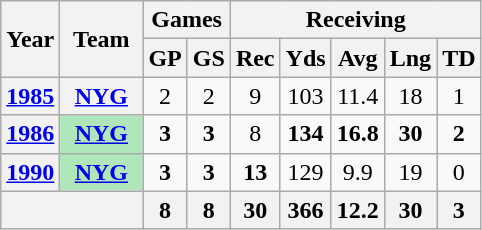<table class="wikitable" style="text-align:center">
<tr>
<th rowspan="2">Year</th>
<th rowspan="2">Team</th>
<th colspan="2">Games</th>
<th colspan="5">Receiving</th>
</tr>
<tr>
<th>GP</th>
<th>GS</th>
<th>Rec</th>
<th>Yds</th>
<th>Avg</th>
<th>Lng</th>
<th>TD</th>
</tr>
<tr>
<th><a href='#'>1985</a></th>
<th><a href='#'>NYG</a></th>
<td>2</td>
<td>2</td>
<td>9</td>
<td>103</td>
<td>11.4</td>
<td>18</td>
<td>1</td>
</tr>
<tr>
<th><a href='#'>1986</a></th>
<th style="background:#afe6ba; width:3em;"><a href='#'>NYG</a></th>
<td><strong>3</strong></td>
<td><strong>3</strong></td>
<td>8</td>
<td><strong>134</strong></td>
<td><strong>16.8</strong></td>
<td><strong>30</strong></td>
<td><strong>2</strong></td>
</tr>
<tr>
<th><a href='#'>1990</a></th>
<th style="background:#afe6ba; width:3em;"><a href='#'>NYG</a></th>
<td><strong>3</strong></td>
<td><strong>3</strong></td>
<td><strong>13</strong></td>
<td>129</td>
<td>9.9</td>
<td>19</td>
<td>0</td>
</tr>
<tr>
<th colspan="2"></th>
<th>8</th>
<th>8</th>
<th>30</th>
<th>366</th>
<th>12.2</th>
<th>30</th>
<th>3</th>
</tr>
</table>
